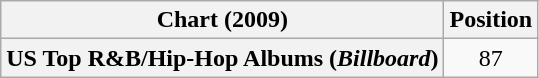<table class="wikitable plainrowheaders" style="text-align:center">
<tr>
<th scope="col">Chart (2009)</th>
<th scope="col">Position</th>
</tr>
<tr>
<th scope="row">US Top R&B/Hip-Hop Albums (<em>Billboard</em>)</th>
<td>87</td>
</tr>
</table>
